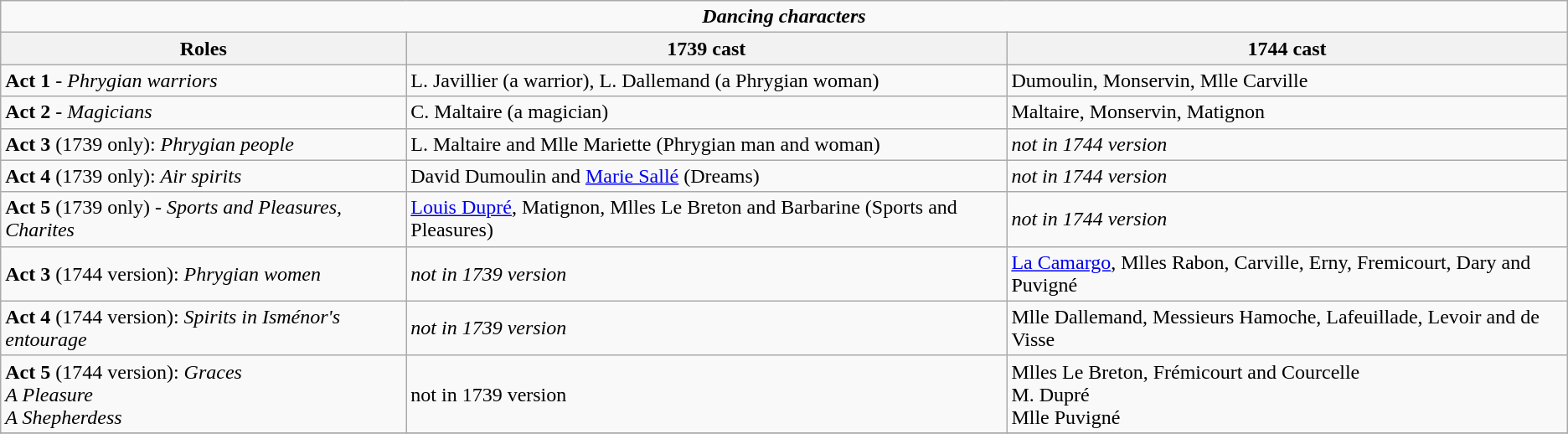<table class="wikitable">
<tr>
<td colspan="3" style="text-align:center;"><strong><em>Dancing characters</em></strong></td>
</tr>
<tr>
<th>Roles</th>
<th>1739 cast</th>
<th>1744 cast</th>
</tr>
<tr>
<td><strong>Act 1</strong> - <em>Phrygian warriors</em></td>
<td>L. Javillier (a warrior), L. Dallemand (a Phrygian woman)</td>
<td>Dumoulin, Monservin, Mlle Carville</td>
</tr>
<tr>
<td><strong>Act 2</strong> - <em>Magicians</em></td>
<td>C. Maltaire (a magician)</td>
<td>Maltaire, Monservin, Matignon</td>
</tr>
<tr>
<td><strong>Act 3</strong> (1739 only): <em>Phrygian people</em></td>
<td>L. Maltaire and Mlle Mariette (Phrygian man and woman)</td>
<td><em>not in 1744 version</em></td>
</tr>
<tr>
<td><strong>Act 4</strong> (1739 only): <em>Air spirits</em></td>
<td>David Dumoulin and <a href='#'>Marie Sallé</a> (Dreams)</td>
<td><em>not in 1744 version</em></td>
</tr>
<tr>
<td><strong>Act 5</strong> (1739 only) - <em>Sports and Pleasures, Charites</em></td>
<td><a href='#'>Louis Dupré</a>, Matignon, Mlles Le Breton and Barbarine (Sports and Pleasures)</td>
<td><em>not in 1744 version</em></td>
</tr>
<tr>
<td><strong>Act 3</strong> (1744 version): <em>Phrygian women</em></td>
<td><em>not in 1739 version</em></td>
<td><a href='#'>La Camargo</a>, Mlles Rabon, Carville, Erny, Fremicourt, Dary and Puvigné</td>
</tr>
<tr>
<td><strong>Act 4</strong> (1744 version): <em>Spirits in Isménor's entourage</em></td>
<td><em>not in 1739 version</em></td>
<td>Mlle Dallemand, Messieurs Hamoche, Lafeuillade, Levoir and de Visse</td>
</tr>
<tr>
<td><strong>Act 5</strong> (1744 version): <em>Graces</em><br> <em>A Pleasure</em><br><em>A Shepherdess</td>
<td></em>not in 1739 version<em></td>
<td>Mlles Le Breton, Frémicourt and Courcelle<br>M. Dupré<br>Mlle Puvigné</td>
</tr>
<tr>
</tr>
</table>
